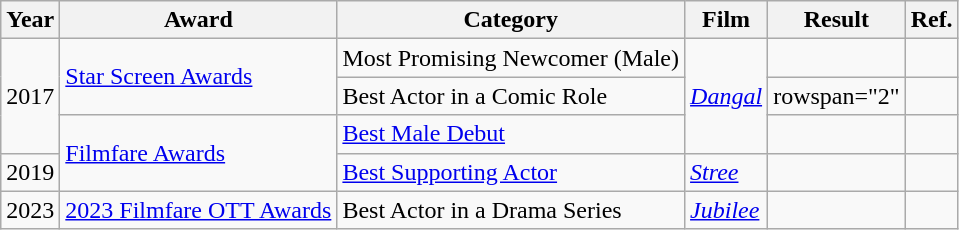<table class="wikitable sortable">
<tr>
<th>Year</th>
<th>Award</th>
<th>Category</th>
<th>Film</th>
<th>Result</th>
<th>Ref.</th>
</tr>
<tr>
<td rowspan="3">2017</td>
<td rowspan="2"><a href='#'>Star Screen Awards</a></td>
<td>Most Promising Newcomer (Male)</td>
<td rowspan="3"><em><a href='#'>Dangal</a></em></td>
<td></td>
<td></td>
</tr>
<tr>
<td>Best Actor in a Comic Role</td>
<td>rowspan="2" </td>
<td></td>
</tr>
<tr>
<td rowspan="2"><a href='#'>Filmfare Awards</a></td>
<td><a href='#'>Best Male Debut</a></td>
<td></td>
</tr>
<tr>
<td>2019</td>
<td><a href='#'>Best Supporting Actor</a></td>
<td><em><a href='#'>Stree</a></em></td>
<td></td>
<td></td>
</tr>
<tr>
<td>2023</td>
<td><a href='#'>2023 Filmfare OTT Awards</a></td>
<td>Best Actor in a Drama Series</td>
<td><em><a href='#'>Jubilee</a></em></td>
<td></td>
<td></td>
</tr>
</table>
